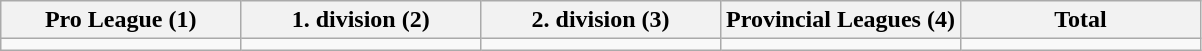<table class="wikitable">
<tr>
<th style="width:20%;">Pro League (1)</th>
<th style="width:20%;">1. division (2)</th>
<th style="width:20%;">2. division (3)</th>
<th style="width:20%;">Provincial Leagues (4)</th>
<th style="width:20%;">Total</th>
</tr>
<tr>
<td></td>
<td></td>
<td></td>
<td></td>
<td></td>
</tr>
</table>
